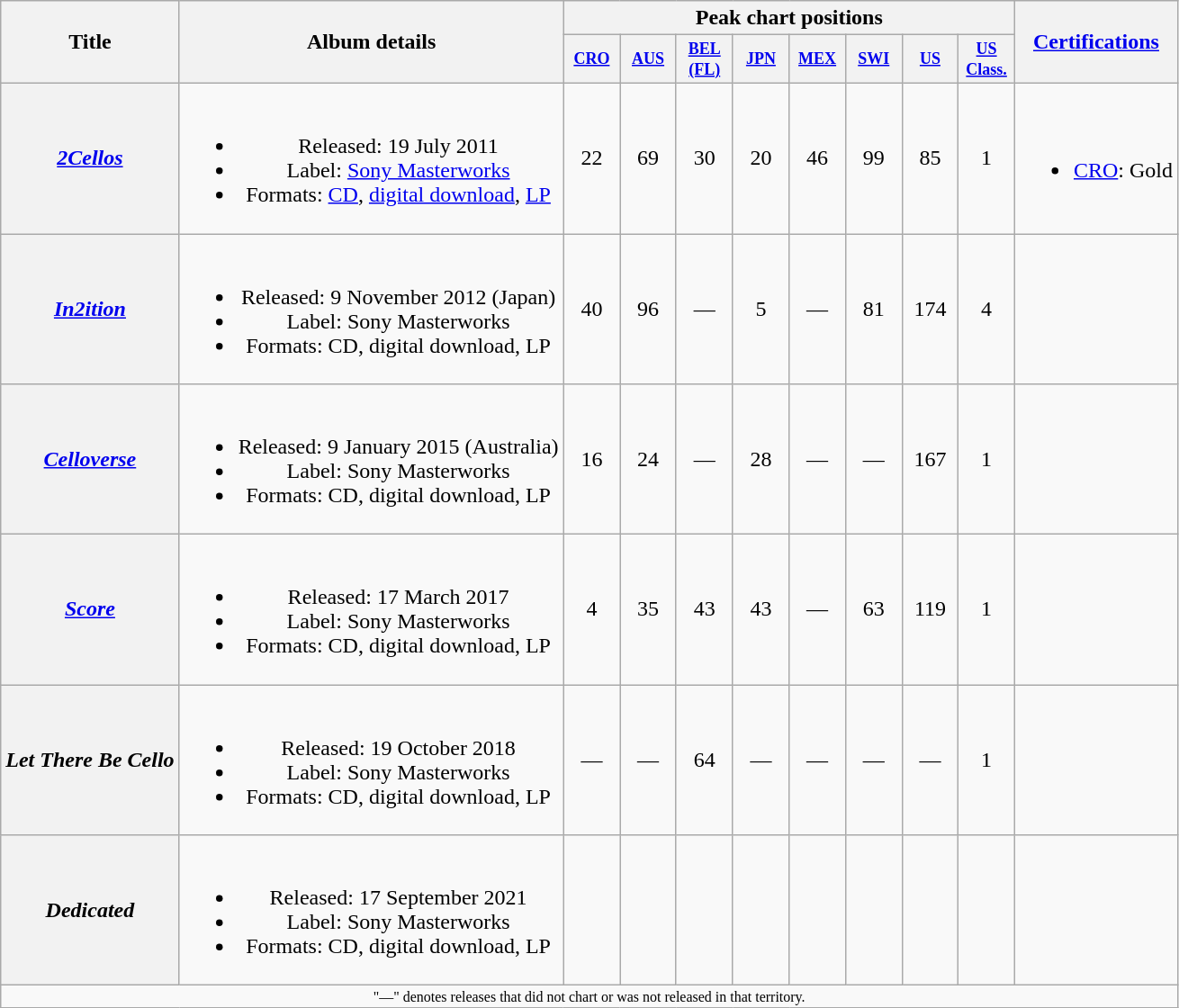<table class="wikitable plainrowheaders" style="text-align:center;">
<tr>
<th scope="col" rowspan="2">Title</th>
<th scope="col" rowspan="2">Album details</th>
<th scope="col" colspan="8">Peak chart positions</th>
<th scope="col" rowspan="2"><a href='#'>Certifications</a></th>
</tr>
<tr>
<th scope="col" style="width:3em;font-size:75%;"><a href='#'>CRO</a><br></th>
<th scope="col" style="width:3em;font-size:75%;"><a href='#'>AUS</a><br></th>
<th scope="col" style="width:3em;font-size:75%;"><a href='#'>BEL<br>(FL)</a><br></th>
<th scope="col" style="width:3em;font-size:75%;"><a href='#'>JPN</a><br></th>
<th scope="col" style="width:3em;font-size:75%;"><a href='#'>MEX</a><br></th>
<th scope="col" style="width:3em;font-size:75%;"><a href='#'>SWI</a><br></th>
<th scope="col" style="width:3em;font-size:75%;"><a href='#'>US</a><br></th>
<th scope="col" style="width:3em;font-size:75%;"><a href='#'>US<br>Class.</a><br></th>
</tr>
<tr>
<th scope="row"><em><a href='#'>2Cellos</a></em></th>
<td><br><ul><li>Released: 19 July 2011</li><li>Label: <a href='#'>Sony Masterworks</a></li><li>Formats: <a href='#'>CD</a>, <a href='#'>digital download</a>, <a href='#'>LP</a></li></ul></td>
<td>22<br></td>
<td>69</td>
<td>30</td>
<td>20</td>
<td>46</td>
<td>99</td>
<td>85</td>
<td>1</td>
<td><br><ul><li><a href='#'>CRO</a>: Gold</li></ul></td>
</tr>
<tr>
<th scope="row"><em><a href='#'>In2ition</a></em></th>
<td><br><ul><li>Released: 9 November 2012 <span>(Japan)</span></li><li>Label: Sony Masterworks</li><li>Formats: CD, digital download, LP</li></ul></td>
<td>40<br></td>
<td>96</td>
<td>—</td>
<td>5</td>
<td>—</td>
<td>81</td>
<td>174</td>
<td>4</td>
<td></td>
</tr>
<tr>
<th scope="row"><em><a href='#'>Celloverse</a></em></th>
<td><br><ul><li>Released: 9 January 2015 <span>(Australia)</span></li><li>Label: Sony Masterworks</li><li>Formats: CD, digital download, LP</li></ul></td>
<td>16<br></td>
<td>24</td>
<td>—</td>
<td>28</td>
<td>—</td>
<td>—</td>
<td>167</td>
<td>1</td>
<td></td>
</tr>
<tr>
<th scope="row"><em><a href='#'>Score</a></em></th>
<td><br><ul><li>Released: 17 March 2017</li><li>Label: Sony Masterworks</li><li>Formats: CD, digital download, LP</li></ul></td>
<td>4<br></td>
<td>35<br></td>
<td>43</td>
<td>43</td>
<td>—</td>
<td>63</td>
<td>119<br></td>
<td>1</td>
<td></td>
</tr>
<tr>
<th scope="row"><em>Let There Be Cello</em></th>
<td><br><ul><li>Released: 19 October 2018</li><li>Label: Sony Masterworks</li><li>Formats: CD, digital download, LP</li></ul></td>
<td>—</td>
<td>—</td>
<td>64</td>
<td>—</td>
<td>—</td>
<td>—</td>
<td>—</td>
<td>1</td>
<td></td>
</tr>
<tr>
<th scope="row"><em>Dedicated</em></th>
<td><br><ul><li>Released: 17 September 2021</li><li>Label: Sony Masterworks</li><li>Formats: CD, digital download, LP</li></ul></td>
<td></td>
<td></td>
<td></td>
<td></td>
<td></td>
<td></td>
<td></td>
<td></td>
<td></td>
</tr>
<tr>
<td colspan="11" style="font-size:8pt">"—" denotes releases that did not chart or was not released in that territory.</td>
</tr>
</table>
